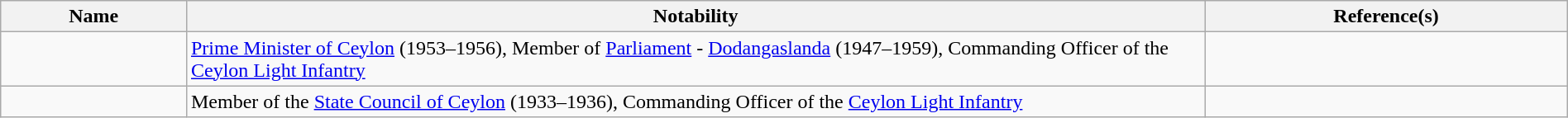<table class="wikitable sortable" style="width:100%">
<tr>
<th style="width:*;">Name</th>
<th style="width:65%;" class="unsortable">Notability</th>
<th style="width:*;" class="unsortable">Reference(s)</th>
</tr>
<tr>
<td></td>
<td><a href='#'>Prime Minister of Ceylon</a> (1953–1956), Member of <a href='#'>Parliament</a> - <a href='#'>Dodangaslanda</a> (1947–1959), Commanding Officer of the <a href='#'>Ceylon Light Infantry</a></td>
<td style="text-align:center;"></td>
</tr>
<tr>
<td></td>
<td>Member of the <a href='#'>State Council of Ceylon</a> (1933–1936), Commanding Officer of the <a href='#'>Ceylon Light Infantry</a></td>
<td style="text-align:center;"></td>
</tr>
</table>
